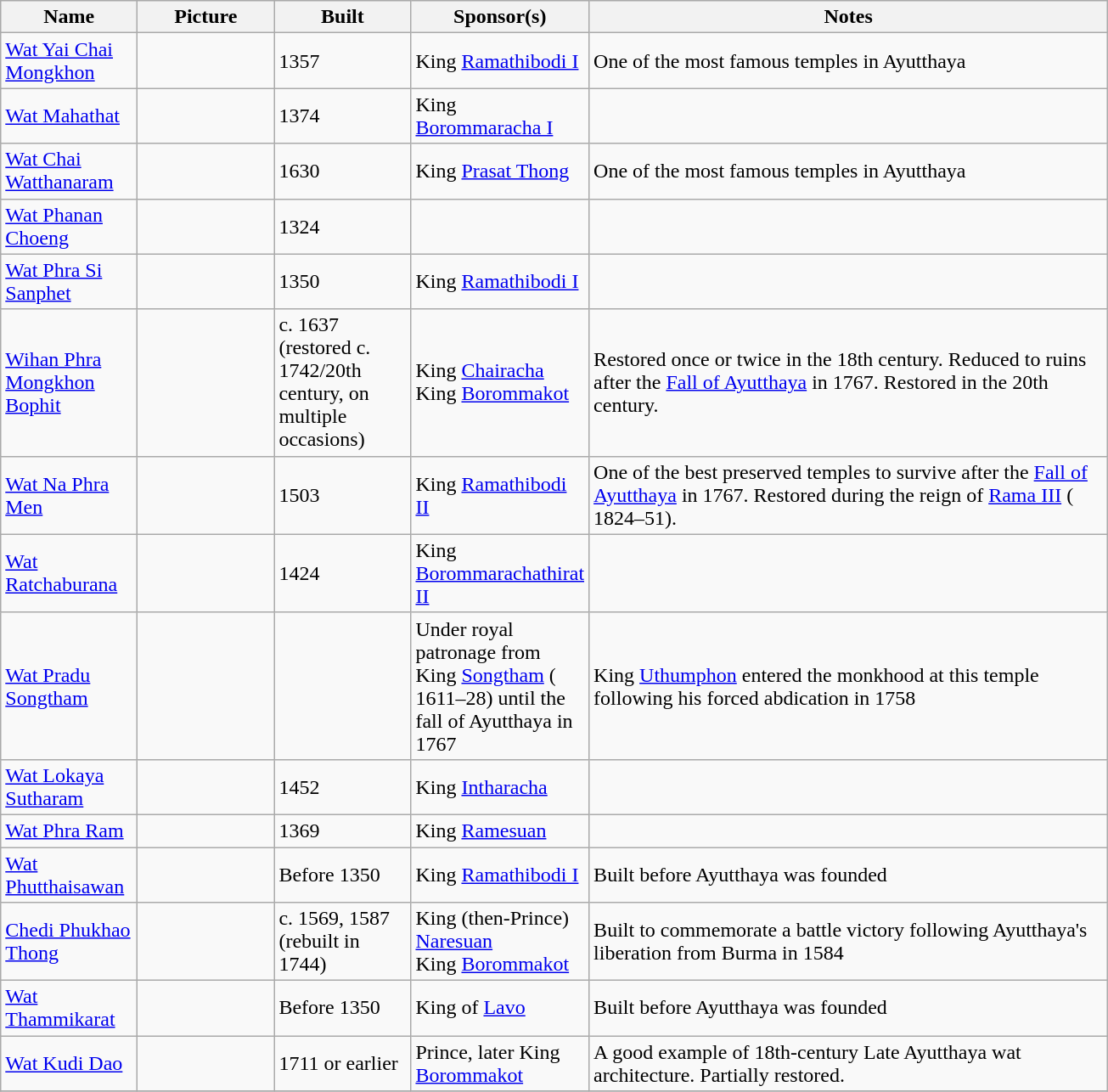<table class="wikitable sortable" border="1">
<tr>
<th width="100">Name</th>
<th width="100">Picture</th>
<th width="100">Built</th>
<th width="100">Sponsor(s)</th>
<th width="400">Notes</th>
</tr>
<tr>
<td><a href='#'>Wat Yai Chai Mongkhon</a></td>
<td></td>
<td>1357</td>
<td>King <a href='#'>Ramathibodi I</a></td>
<td>One of the most famous temples in Ayutthaya</td>
</tr>
<tr>
<td><a href='#'>Wat Mahathat</a></td>
<td></td>
<td>1374</td>
<td>King <a href='#'>Borommaracha I</a></td>
<td></td>
</tr>
<tr>
<td><a href='#'>Wat Chai Watthanaram</a></td>
<td></td>
<td>1630</td>
<td>King <a href='#'>Prasat Thong</a></td>
<td>One of the most famous temples in Ayutthaya</td>
</tr>
<tr>
<td><a href='#'>Wat Phanan Choeng</a></td>
<td></td>
<td>1324</td>
<td></td>
<td></td>
</tr>
<tr>
<td><a href='#'>Wat Phra Si Sanphet</a></td>
<td></td>
<td>1350</td>
<td>King <a href='#'>Ramathibodi I</a></td>
<td></td>
</tr>
<tr>
<td><a href='#'>Wihan Phra Mongkhon Bophit</a></td>
<td></td>
<td>c. 1637 (restored c. 1742/20th century, on multiple occasions)</td>
<td>King <a href='#'>Chairacha</a><br>King <a href='#'>Borommakot</a></td>
<td>Restored once or twice in the 18th century. Reduced to ruins after the <a href='#'>Fall of Ayutthaya</a> in 1767. Restored in the 20th century.</td>
</tr>
<tr>
<td><a href='#'>Wat Na Phra Men</a></td>
<td></td>
<td>1503</td>
<td>King <a href='#'>Ramathibodi II</a></td>
<td>One of the best preserved temples to survive after the <a href='#'>Fall of Ayutthaya</a> in 1767. Restored during the reign of <a href='#'>Rama III</a> ( 1824–51).</td>
</tr>
<tr>
<td><a href='#'>Wat Ratchaburana</a></td>
<td></td>
<td>1424</td>
<td>King <a href='#'>Borommarachathirat II</a></td>
<td></td>
</tr>
<tr>
<td><a href='#'>Wat Pradu Songtham</a></td>
<td></td>
<td></td>
<td>Under royal patronage from King <a href='#'>Songtham</a> ( 1611–28) until the fall of Ayutthaya in 1767</td>
<td>King <a href='#'>Uthumphon</a> entered the monkhood at this temple following his forced abdication in 1758</td>
</tr>
<tr>
<td><a href='#'>Wat Lokaya Sutharam</a></td>
<td></td>
<td>1452</td>
<td>King <a href='#'>Intharacha</a></td>
<td></td>
</tr>
<tr>
<td><a href='#'>Wat Phra Ram</a></td>
<td></td>
<td>1369</td>
<td>King <a href='#'>Ramesuan</a></td>
<td></td>
</tr>
<tr>
<td><a href='#'>Wat Phutthaisawan</a></td>
<td></td>
<td>Before 1350</td>
<td>King <a href='#'>Ramathibodi I</a></td>
<td>Built before Ayutthaya was founded</td>
</tr>
<tr>
<td><a href='#'>Chedi Phukhao Thong</a></td>
<td></td>
<td>c. 1569, 1587 (rebuilt in 1744)</td>
<td>King (then-Prince) <a href='#'>Naresuan</a><br>King <a href='#'>Borommakot</a></td>
<td>Built to commemorate a battle victory following Ayutthaya's liberation from Burma in 1584</td>
</tr>
<tr>
<td><a href='#'>Wat Thammikarat</a></td>
<td></td>
<td>Before 1350</td>
<td>King of <a href='#'>Lavo</a></td>
<td>Built before Ayutthaya was founded</td>
</tr>
<tr>
<td><a href='#'>Wat Kudi Dao</a></td>
<td></td>
<td>1711 or earlier</td>
<td>Prince, later King <a href='#'>Borommakot</a></td>
<td>A good example of 18th-century Late Ayutthaya wat architecture. Partially restored.</td>
</tr>
<tr>
</tr>
</table>
